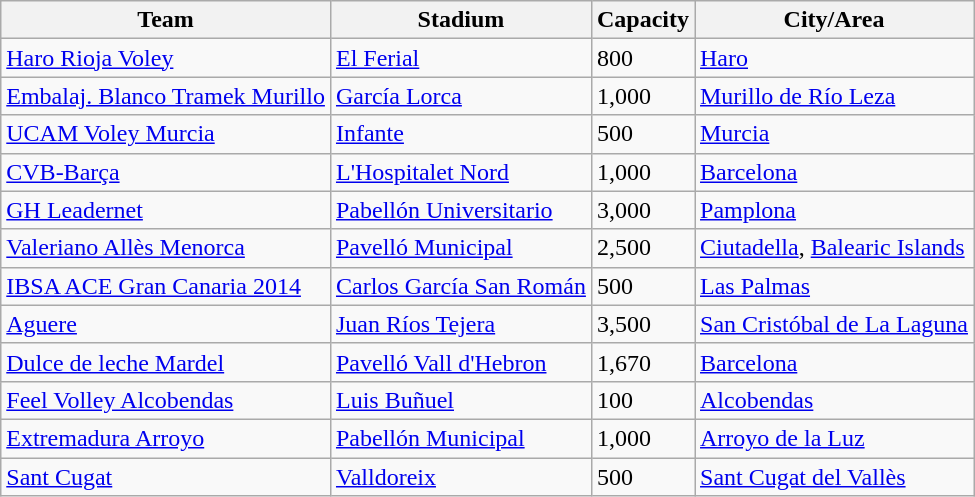<table class="wikitable sortable">
<tr>
<th>Team</th>
<th>Stadium</th>
<th>Capacity</th>
<th>City/Area</th>
</tr>
<tr>
<td><a href='#'>Haro Rioja Voley</a></td>
<td><a href='#'>El Ferial</a></td>
<td>800</td>
<td><a href='#'>Haro</a></td>
</tr>
<tr>
<td><a href='#'>Embalaj. Blanco Tramek Murillo</a></td>
<td><a href='#'>García Lorca</a></td>
<td>1,000</td>
<td><a href='#'>Murillo de Río Leza</a></td>
</tr>
<tr>
<td><a href='#'>UCAM Voley Murcia</a></td>
<td><a href='#'>Infante</a></td>
<td>500</td>
<td><a href='#'>Murcia</a></td>
</tr>
<tr>
<td><a href='#'>CVB-Barça</a></td>
<td><a href='#'>L'Hospitalet Nord</a></td>
<td>1,000</td>
<td><a href='#'>Barcelona</a></td>
</tr>
<tr>
<td><a href='#'>GH Leadernet</a></td>
<td><a href='#'>Pabellón Universitario</a></td>
<td>3,000</td>
<td><a href='#'>Pamplona</a></td>
</tr>
<tr>
<td><a href='#'>Valeriano Allès Menorca</a></td>
<td><a href='#'>Pavelló Municipal</a></td>
<td>2,500</td>
<td><a href='#'>Ciutadella</a>, <a href='#'>Balearic Islands</a></td>
</tr>
<tr>
<td><a href='#'>IBSA ACE Gran Canaria 2014</a></td>
<td><a href='#'>Carlos García San Román</a></td>
<td>500</td>
<td><a href='#'>Las Palmas</a></td>
</tr>
<tr>
<td><a href='#'>Aguere</a></td>
<td><a href='#'>Juan Ríos Tejera</a></td>
<td>3,500</td>
<td><a href='#'>San Cristóbal de La Laguna</a></td>
</tr>
<tr>
<td><a href='#'>Dulce de leche Mardel</a></td>
<td><a href='#'>Pavelló Vall d'Hebron</a></td>
<td>1,670</td>
<td><a href='#'>Barcelona</a></td>
</tr>
<tr>
<td><a href='#'>Feel Volley Alcobendas</a></td>
<td><a href='#'>Luis Buñuel</a></td>
<td>100</td>
<td><a href='#'>Alcobendas</a></td>
</tr>
<tr>
<td><a href='#'>Extremadura Arroyo</a></td>
<td><a href='#'>Pabellón Municipal</a></td>
<td>1,000</td>
<td><a href='#'>Arroyo de la Luz</a></td>
</tr>
<tr>
<td><a href='#'>Sant Cugat</a></td>
<td><a href='#'>Valldoreix</a></td>
<td>500</td>
<td><a href='#'>Sant Cugat del Vallès</a></td>
</tr>
</table>
